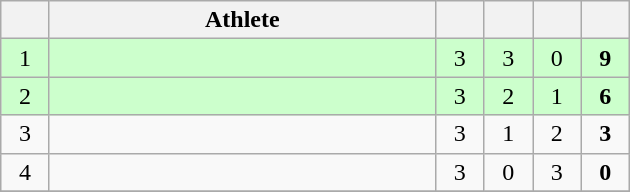<table class="wikitable" style="text-align: center; font-size:100% ">
<tr>
<th width=25></th>
<th width=250>Athlete</th>
<th width=25></th>
<th width=25></th>
<th width=25></th>
<th width=25></th>
</tr>
<tr bgcolor="ccffcc">
<td>1</td>
<td align=left></td>
<td>3</td>
<td>3</td>
<td>0</td>
<td><strong>9</strong></td>
</tr>
<tr bgcolor="ccffcc">
<td>2</td>
<td align=left></td>
<td>3</td>
<td>2</td>
<td>1</td>
<td><strong>6</strong></td>
</tr>
<tr>
<td>3</td>
<td align=left></td>
<td>3</td>
<td>1</td>
<td>2</td>
<td><strong>3</strong></td>
</tr>
<tr>
<td>4</td>
<td align=left></td>
<td>3</td>
<td>0</td>
<td>3</td>
<td><strong>0</strong></td>
</tr>
<tr>
</tr>
</table>
